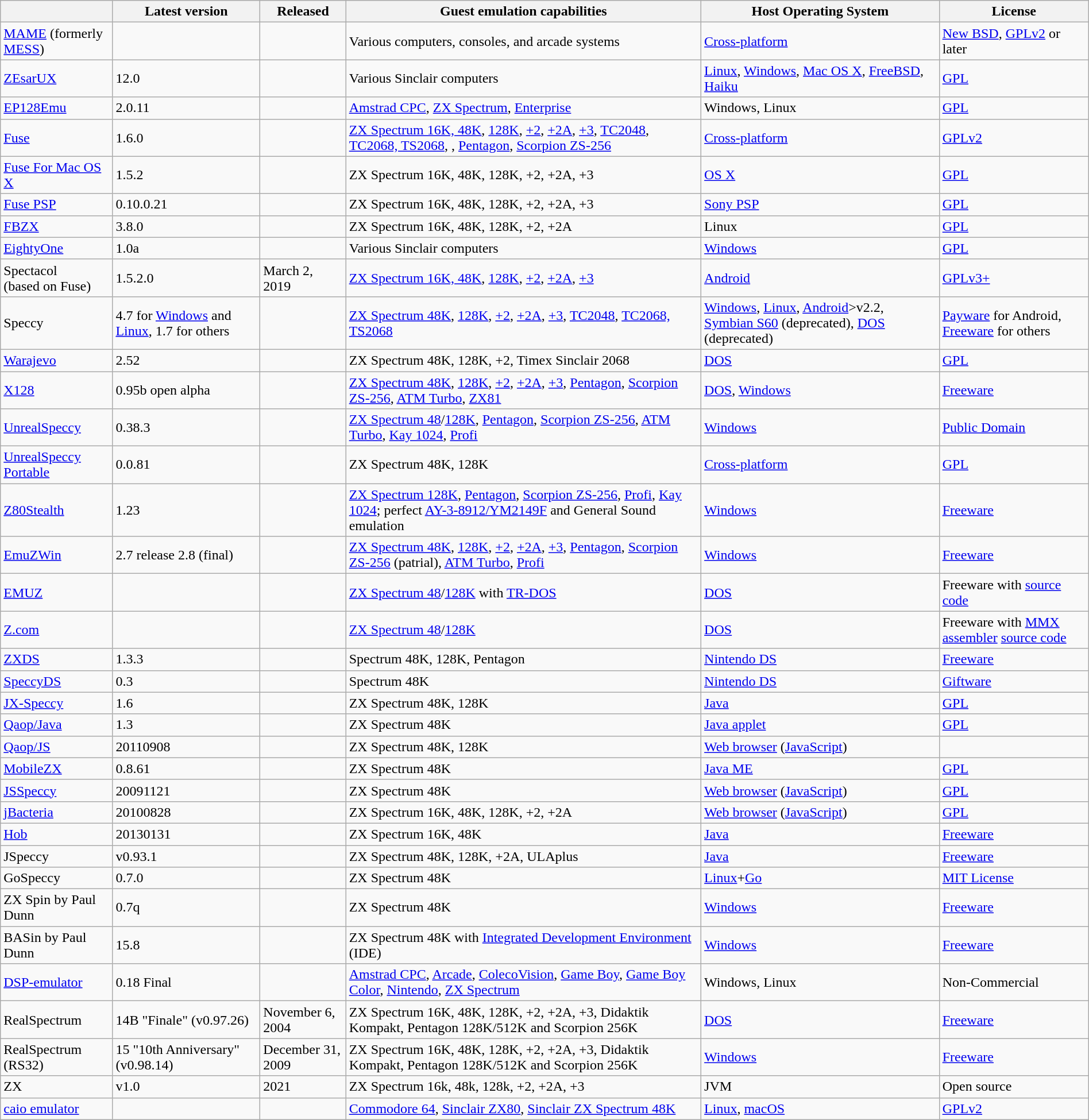<table class="wikitable sortable" style="width:100%">
<tr>
<th></th>
<th>Latest version</th>
<th>Released</th>
<th>Guest emulation capabilities</th>
<th>Host Operating System</th>
<th>License</th>
</tr>
<tr>
<td><a href='#'>MAME</a> (formerly <a href='#'>MESS</a>)</td>
<td></td>
<td></td>
<td>Various computers, consoles, and arcade systems</td>
<td><a href='#'>Cross-platform</a></td>
<td><a href='#'>New BSD</a>, <a href='#'>GPLv2</a> or later</td>
</tr>
<tr>
<td><a href='#'>ZEsarUX</a></td>
<td>12.0</td>
<td></td>
<td>Various Sinclair computers</td>
<td><a href='#'>Linux</a>, <a href='#'>Windows</a>, <a href='#'>Mac OS X</a>, <a href='#'>FreeBSD</a>, <a href='#'>Haiku</a></td>
<td><a href='#'>GPL</a></td>
</tr>
<tr>
<td><a href='#'>EP128Emu</a></td>
<td>2.0.11</td>
<td></td>
<td><a href='#'>Amstrad CPC</a>, <a href='#'>ZX Spectrum</a>, <a href='#'>Enterprise</a></td>
<td>Windows, Linux</td>
<td><a href='#'>GPL</a></td>
</tr>
<tr>
<td><a href='#'>Fuse</a></td>
<td>1.6.0</td>
<td></td>
<td><a href='#'>ZX Spectrum 16K, 48K</a>, <a href='#'>128K</a>, <a href='#'>+2</a>, <a href='#'>+2A</a>, <a href='#'>+3</a>, <a href='#'>TC2048</a>, <a href='#'>TC2068, TS2068</a>, , <a href='#'>Pentagon</a>, <a href='#'>Scorpion ZS-256</a></td>
<td><a href='#'>Cross-platform</a></td>
<td><a href='#'>GPLv2</a></td>
</tr>
<tr>
<td><a href='#'>Fuse For Mac OS X</a></td>
<td>1.5.2</td>
<td></td>
<td>ZX Spectrum 16K, 48K, 128K, +2, +2A, +3</td>
<td><a href='#'>OS X</a></td>
<td><a href='#'>GPL</a></td>
</tr>
<tr>
<td><a href='#'>Fuse PSP</a></td>
<td>0.10.0.21</td>
<td></td>
<td>ZX Spectrum 16K, 48K, 128K, +2, +2A, +3</td>
<td><a href='#'>Sony PSP</a></td>
<td><a href='#'>GPL</a></td>
</tr>
<tr>
<td><a href='#'>FBZX</a></td>
<td>3.8.0</td>
<td></td>
<td>ZX Spectrum 16K, 48K, 128K, +2, +2A</td>
<td>Linux</td>
<td><a href='#'>GPL</a></td>
</tr>
<tr>
<td><a href='#'>EightyOne</a></td>
<td>1.0a</td>
<td></td>
<td>Various Sinclair computers</td>
<td><a href='#'>Windows</a></td>
<td><a href='#'>GPL</a></td>
</tr>
<tr>
<td>Spectacol<br>(based on Fuse)</td>
<td>1.5.2.0</td>
<td>March 2, 2019</td>
<td><a href='#'>ZX Spectrum 16K, 48K</a>, <a href='#'>128K</a>, <a href='#'>+2</a>, <a href='#'>+2A</a>, <a href='#'>+3</a></td>
<td><a href='#'>Android</a></td>
<td><a href='#'>GPLv3+</a></td>
</tr>
<tr>
<td>Speccy</td>
<td>4.7 for <a href='#'>Windows</a> and <a href='#'>Linux</a>, 1.7 for others</td>
<td></td>
<td><a href='#'>ZX Spectrum 48K</a>, <a href='#'>128K</a>, <a href='#'>+2</a>, <a href='#'>+2A</a>, <a href='#'>+3</a>, <a href='#'>TC2048</a>, <a href='#'>TC2068, TS2068</a></td>
<td><a href='#'>Windows</a>, <a href='#'>Linux</a>, <a href='#'>Android</a>>v2.2, <a href='#'>Symbian S60</a> (deprecated), <a href='#'>DOS</a> (deprecated)</td>
<td><a href='#'>Payware</a> for Android, <a href='#'>Freeware</a> for others</td>
</tr>
<tr>
<td><a href='#'>Warajevo</a></td>
<td>2.52</td>
<td></td>
<td>ZX Spectrum 48K, 128K, +2, Timex Sinclair 2068</td>
<td><a href='#'>DOS</a></td>
<td><a href='#'>GPL</a></td>
</tr>
<tr>
<td><a href='#'>X128</a></td>
<td>0.95b open alpha</td>
<td></td>
<td><a href='#'>ZX Spectrum 48K</a>, <a href='#'>128K</a>, <a href='#'>+2</a>, <a href='#'>+2A</a>, <a href='#'>+3</a>, <a href='#'>Pentagon</a>, <a href='#'>Scorpion ZS-256</a>, <a href='#'>ATM Turbo</a>, <a href='#'>ZX81</a></td>
<td><a href='#'>DOS</a>, <a href='#'>Windows</a></td>
<td><a href='#'>Freeware</a></td>
</tr>
<tr>
<td><a href='#'>UnrealSpeccy</a></td>
<td>0.38.3</td>
<td></td>
<td><a href='#'>ZX Spectrum 48</a>/<a href='#'>128K</a>, <a href='#'>Pentagon</a>, <a href='#'>Scorpion ZS-256</a>, <a href='#'>ATM Turbo</a>, <a href='#'>Kay 1024</a>, <a href='#'>Profi</a></td>
<td><a href='#'>Windows</a></td>
<td><a href='#'>Public Domain</a></td>
</tr>
<tr>
<td><a href='#'>UnrealSpeccy Portable</a></td>
<td>0.0.81</td>
<td></td>
<td>ZX Spectrum 48K, 128K</td>
<td><a href='#'>Cross-platform</a></td>
<td><a href='#'>GPL</a></td>
</tr>
<tr>
<td><a href='#'>Z80Stealth</a></td>
<td>1.23</td>
<td></td>
<td><a href='#'>ZX Spectrum 128K</a>, <a href='#'>Pentagon</a>, <a href='#'>Scorpion ZS-256</a>, <a href='#'>Profi</a>, <a href='#'>Kay 1024</a>; perfect <a href='#'>AY-3-8912/YM2149F</a> and General Sound emulation</td>
<td><a href='#'>Windows</a></td>
<td><a href='#'>Freeware</a></td>
</tr>
<tr>
<td><a href='#'>EmuZWin</a></td>
<td>2.7 release 2.8 (final)</td>
<td></td>
<td><a href='#'>ZX Spectrum 48K</a>, <a href='#'>128K</a>, <a href='#'>+2</a>, <a href='#'>+2A</a>, <a href='#'>+3</a>, <a href='#'>Pentagon</a>, <a href='#'>Scorpion ZS-256</a> (patrial), <a href='#'>ATM Turbo</a>, <a href='#'>Profi</a></td>
<td><a href='#'>Windows</a></td>
<td><a href='#'>Freeware</a></td>
</tr>
<tr>
<td><a href='#'>EMUZ</a></td>
<td></td>
<td></td>
<td><a href='#'>ZX Spectrum 48</a>/<a href='#'>128K</a> with <a href='#'>TR-DOS</a></td>
<td><a href='#'>DOS</a></td>
<td>Freeware with  <a href='#'>source code</a></td>
</tr>
<tr>
<td><a href='#'>Z.com</a></td>
<td></td>
<td></td>
<td><a href='#'>ZX Spectrum 48</a>/<a href='#'>128K</a></td>
<td><a href='#'>DOS</a></td>
<td>Freeware with <a href='#'>MMX</a> <a href='#'>assembler</a> <a href='#'>source code</a></td>
</tr>
<tr>
<td><a href='#'>ZXDS</a></td>
<td>1.3.3</td>
<td></td>
<td>Spectrum 48K, 128K, Pentagon</td>
<td><a href='#'>Nintendo DS</a></td>
<td><a href='#'>Freeware</a></td>
</tr>
<tr>
<td><a href='#'>SpeccyDS</a></td>
<td>0.3</td>
<td></td>
<td>Spectrum 48K</td>
<td><a href='#'>Nintendo DS</a></td>
<td><a href='#'>Giftware</a></td>
</tr>
<tr>
<td><a href='#'>JX-Speccy</a></td>
<td>1.6</td>
<td></td>
<td>ZX Spectrum 48K, 128K</td>
<td><a href='#'>Java</a></td>
<td><a href='#'>GPL</a></td>
</tr>
<tr>
<td><a href='#'>Qaop/Java</a></td>
<td>1.3</td>
<td></td>
<td>ZX Spectrum 48K</td>
<td><a href='#'>Java applet</a></td>
<td><a href='#'>GPL</a></td>
</tr>
<tr>
<td><a href='#'>Qaop/JS</a></td>
<td>20110908</td>
<td></td>
<td>ZX Spectrum 48K, 128K</td>
<td><a href='#'>Web browser</a> (<a href='#'>JavaScript</a>)</td>
<td></td>
</tr>
<tr>
<td><a href='#'>MobileZX</a></td>
<td>0.8.61</td>
<td></td>
<td>ZX Spectrum 48K</td>
<td><a href='#'>Java ME</a></td>
<td><a href='#'>GPL</a></td>
</tr>
<tr>
<td><a href='#'>JSSpeccy</a></td>
<td>20091121</td>
<td></td>
<td>ZX Spectrum 48K</td>
<td><a href='#'>Web browser</a> (<a href='#'>JavaScript</a>)</td>
<td><a href='#'>GPL</a></td>
</tr>
<tr>
<td><a href='#'>jBacteria</a></td>
<td>20100828</td>
<td></td>
<td>ZX Spectrum 16K, 48K, 128K, +2, +2A</td>
<td><a href='#'>Web browser</a> (<a href='#'>JavaScript</a>)</td>
<td><a href='#'>GPL</a></td>
</tr>
<tr>
<td><a href='#'>Hob</a></td>
<td>20130131</td>
<td></td>
<td>ZX Spectrum 16K, 48K</td>
<td><a href='#'>Java</a></td>
<td><a href='#'>Freeware</a></td>
</tr>
<tr>
<td>JSpeccy</td>
<td>v0.93.1</td>
<td></td>
<td>ZX Spectrum 48K, 128K, +2A, ULAplus</td>
<td><a href='#'>Java</a></td>
<td><a href='#'>Freeware</a></td>
</tr>
<tr>
<td>GoSpeccy</td>
<td>0.7.0</td>
<td></td>
<td>ZX Spectrum 48K</td>
<td><a href='#'>Linux</a>+<a href='#'>Go</a></td>
<td><a href='#'>MIT License</a></td>
</tr>
<tr>
<td>ZX Spin by Paul Dunn</td>
<td>0.7q</td>
<td></td>
<td>ZX Spectrum 48K</td>
<td><a href='#'>Windows</a></td>
<td><a href='#'>Freeware</a></td>
</tr>
<tr>
<td>BASin by Paul Dunn</td>
<td>15.8</td>
<td></td>
<td>ZX Spectrum 48K with <a href='#'>Integrated Development Environment</a> (IDE)</td>
<td><a href='#'>Windows</a></td>
<td><a href='#'>Freeware</a></td>
</tr>
<tr>
<td><a href='#'>DSP-emulator</a></td>
<td>0.18 Final</td>
<td></td>
<td><a href='#'>Amstrad CPC</a>, <a href='#'>Arcade</a>, <a href='#'>ColecoVision</a>, <a href='#'>Game Boy</a>, <a href='#'>Game Boy Color</a>, <a href='#'>Nintendo</a>, <a href='#'>ZX Spectrum</a></td>
<td>Windows, Linux</td>
<td>Non-Commercial</td>
</tr>
<tr>
<td>RealSpectrum</td>
<td>14B "Finale" (v0.97.26)</td>
<td>November 6, 2004</td>
<td>ZX Spectrum 16K, 48K, 128K, +2, +2A, +3, Didaktik Kompakt, Pentagon 128K/512K and Scorpion 256K</td>
<td><a href='#'>DOS</a></td>
<td><a href='#'>Freeware</a></td>
</tr>
<tr>
<td>RealSpectrum (RS32)</td>
<td>15 "10th Anniversary" (v0.98.14)</td>
<td>December 31, 2009</td>
<td>ZX Spectrum 16K, 48K, 128K, +2, +2A, +3, Didaktik Kompakt, Pentagon 128K/512K and Scorpion 256K</td>
<td><a href='#'>Windows</a></td>
<td><a href='#'>Freeware</a></td>
</tr>
<tr>
<td>ZX</td>
<td>v1.0</td>
<td>2021</td>
<td>ZX Spectrum 16k, 48k, 128k, +2, +2A, +3</td>
<td>JVM</td>
<td>Open source</td>
</tr>
<tr>
<td><a href='#'>caio emulator</a></td>
<td></td>
<td></td>
<td><a href='#'>Commodore 64</a>, <a href='#'>Sinclair ZX80</a>, <a href='#'>Sinclair ZX Spectrum 48K</a></td>
<td><a href='#'>Linux</a>, <a href='#'>macOS</a></td>
<td><a href='#'>GPLv2</a></td>
</tr>
</table>
